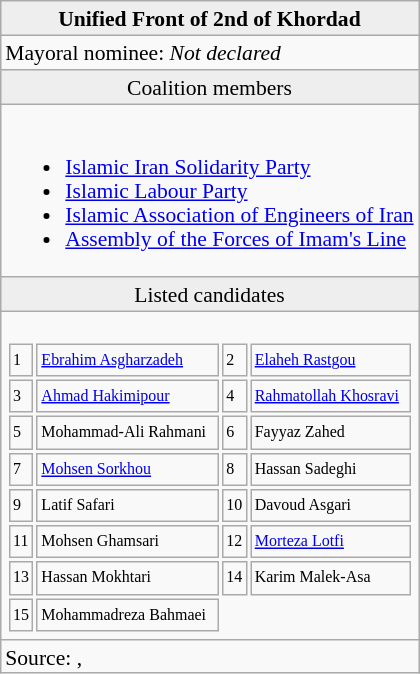<table class="wikitable" style="float: right; text-align:left; margin-left:1em; font-size:90%; line-height:16px;">
<tr>
<td colspan="2" style="background: #EEE; text-align: center;"><strong>Unified Front of 2nd of Khordad</strong></td>
</tr>
<tr>
<td colspan="2">Mayoral nominee: <em>Not declared</em></td>
</tr>
<tr>
<td colspan="2" style="background: #EEE; text-align: center;">Coalition members</td>
</tr>
<tr>
<td><br><ul><li><a href='#'>Islamic Iran Solidarity Party</a></li><li><a href='#'>Islamic Labour Party</a></li><li><a href='#'>Islamic Association of Engineers of Iran</a></li><li><a href='#'>Assembly of the Forces of Imam's Line</a></li></ul></td>
</tr>
<tr>
<td colspan="2" style="background: #EEE; text-align: center;">Listed candidates</td>
</tr>
<tr>
<td colspan="2"><br><table style="width:100%; font-size: 8pt">
<tr>
<td style="width:8px">1</td>
<td style=><a href='#'>Ebrahim Asgharzadeh</a></td>
<td style="width:8px">2</td>
<td style=><a href='#'>Elaheh Rastgou</a></td>
</tr>
<tr>
<td>3</td>
<td><a href='#'>Ahmad Hakimipour</a></td>
<td>4</td>
<td><a href='#'>Rahmatollah Khosravi</a></td>
</tr>
<tr>
<td>5</td>
<td>Mohammad-Ali Rahmani</td>
<td>6</td>
<td>Fayyaz Zahed</td>
</tr>
<tr>
<td>7</td>
<td><a href='#'>Mohsen Sorkhou</a></td>
<td>8</td>
<td>Hassan Sadeghi</td>
</tr>
<tr>
<td>9</td>
<td>Latif Safari</td>
<td>10</td>
<td>Davoud Asgari</td>
</tr>
<tr>
<td>11</td>
<td>Mohsen Ghamsari</td>
<td>12</td>
<td><a href='#'>Morteza Lotfi</a></td>
</tr>
<tr>
<td>13</td>
<td>Hassan Mokhtari</td>
<td>14</td>
<td>Karim Malek-Asa</td>
</tr>
<tr>
<td>15</td>
<td>Mohammadreza Bahmaei</td>
</tr>
</table>
</td>
</tr>
<tr>
<td>Source: , </td>
</tr>
</table>
